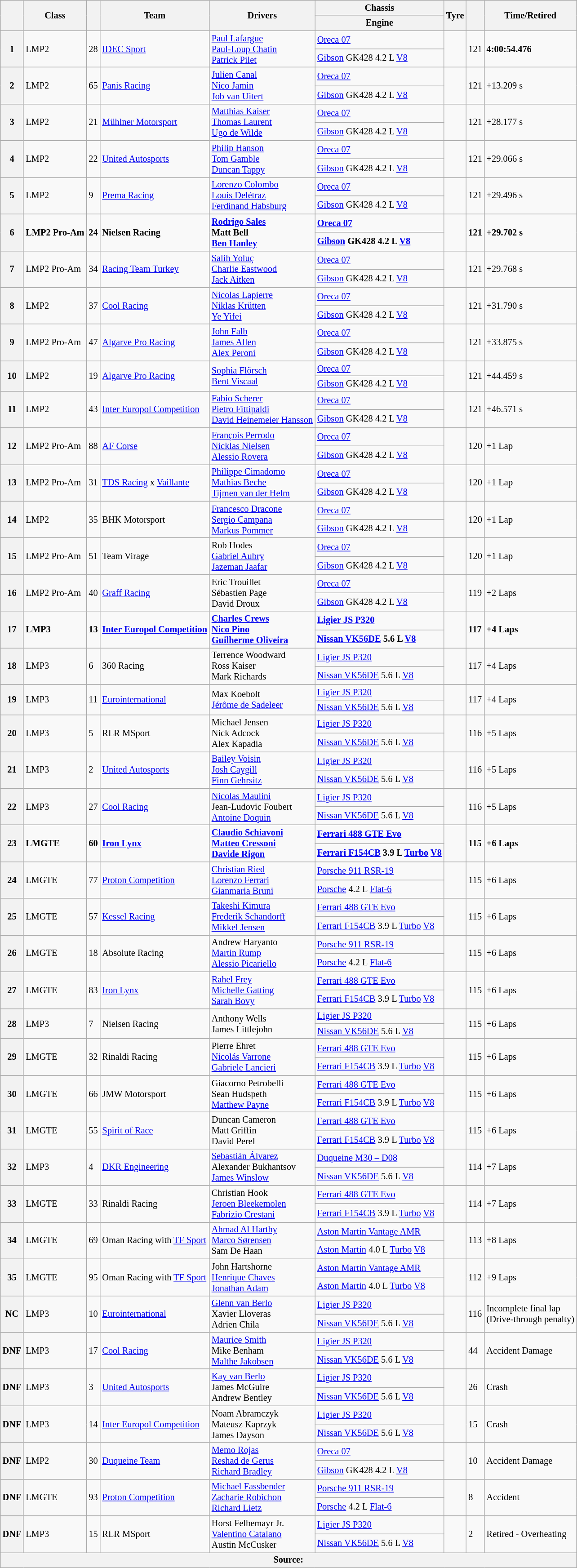<table class="wikitable" style="font-size:85%;">
<tr>
<th rowspan="2"></th>
<th rowspan="2">Class</th>
<th rowspan="2"></th>
<th rowspan="2">Team</th>
<th rowspan="2">Drivers</th>
<th>Chassis</th>
<th rowspan="2">Tyre</th>
<th rowspan="2"></th>
<th rowspan="2">Time/Retired</th>
</tr>
<tr>
<th>Engine</th>
</tr>
<tr>
<th rowspan="2">1</th>
<td rowspan="2">LMP2</td>
<td rowspan="2">28</td>
<td rowspan="2"> <a href='#'>IDEC Sport</a></td>
<td rowspan="2"> <a href='#'>Paul Lafargue</a><br> <a href='#'>Paul-Loup Chatin</a><br> <a href='#'>Patrick Pilet</a></td>
<td><a href='#'>Oreca 07</a></td>
<td rowspan="2"></td>
<td rowspan="2">121</td>
<td rowspan="2"><strong>4:00:54.476</strong></td>
</tr>
<tr>
<td><a href='#'>Gibson</a> GK428 4.2 L <a href='#'>V8</a></td>
</tr>
<tr>
<th rowspan="2">2</th>
<td rowspan="2">LMP2</td>
<td rowspan="2">65</td>
<td rowspan="2"> <a href='#'>Panis Racing</a></td>
<td rowspan="2"> <a href='#'>Julien Canal</a><br> <a href='#'>Nico Jamin</a><br> <a href='#'>Job van Uitert</a></td>
<td><a href='#'>Oreca 07</a></td>
<td rowspan="2"></td>
<td rowspan="2">121</td>
<td rowspan="2">+13.209 s</td>
</tr>
<tr>
<td><a href='#'>Gibson</a> GK428 4.2 L <a href='#'>V8</a></td>
</tr>
<tr>
<th rowspan="2">3</th>
<td rowspan="2">LMP2</td>
<td rowspan="2">21</td>
<td rowspan="2"> <a href='#'>Mühlner Motorsport</a></td>
<td rowspan="2"> <a href='#'>Matthias Kaiser</a><br> <a href='#'>Thomas Laurent</a><br> <a href='#'>Ugo de Wilde</a></td>
<td><a href='#'>Oreca 07</a></td>
<td rowspan="2"></td>
<td rowspan="2">121</td>
<td rowspan="2">+28.177 s</td>
</tr>
<tr>
<td><a href='#'>Gibson</a> GK428 4.2 L <a href='#'>V8</a></td>
</tr>
<tr>
<th rowspan="2">4</th>
<td rowspan="2">LMP2</td>
<td rowspan="2">22</td>
<td rowspan="2"> <a href='#'>United Autosports</a></td>
<td rowspan="2"> <a href='#'>Philip Hanson</a><br> <a href='#'>Tom Gamble</a><br> <a href='#'>Duncan Tappy</a></td>
<td><a href='#'>Oreca 07</a></td>
<td rowspan="2"></td>
<td rowspan="2">121</td>
<td rowspan="2">+29.066 s</td>
</tr>
<tr>
<td><a href='#'>Gibson</a> GK428 4.2 L <a href='#'>V8</a></td>
</tr>
<tr>
<th rowspan="2">5</th>
<td rowspan="2">LMP2</td>
<td rowspan="2">9</td>
<td rowspan="2"> <a href='#'>Prema Racing</a></td>
<td rowspan="2"> <a href='#'>Lorenzo Colombo</a><br> <a href='#'>Louis Delétraz</a><br> <a href='#'>Ferdinand Habsburg</a></td>
<td><a href='#'>Oreca 07</a></td>
<td rowspan="2"></td>
<td rowspan="2">121</td>
<td rowspan="2">+29.496 s</td>
</tr>
<tr>
<td><a href='#'>Gibson</a> GK428 4.2 L <a href='#'>V8</a></td>
</tr>
<tr>
<th rowspan="2">6</th>
<td rowspan="2"><strong>LMP2 Pro-Am</strong></td>
<td rowspan="2"><strong>24</strong></td>
<td rowspan="2"><strong> Nielsen Racing</strong></td>
<td rowspan="2"><strong> <a href='#'>Rodrigo Sales</a><br> Matt Bell<br> <a href='#'>Ben Hanley</a></strong></td>
<td><strong><a href='#'>Oreca 07</a></strong></td>
<td rowspan="2"></td>
<td rowspan="2"><strong>121</strong></td>
<td rowspan="2"><strong>+29.702 s</strong></td>
</tr>
<tr>
<td><strong><a href='#'>Gibson</a> GK428 4.2 L <a href='#'>V8</a></strong></td>
</tr>
<tr>
<th rowspan="2">7</th>
<td rowspan="2">LMP2 Pro-Am</td>
<td rowspan="2">34</td>
<td rowspan="2"> <a href='#'>Racing Team Turkey</a></td>
<td rowspan="2"> <a href='#'>Salih Yoluç</a><br> <a href='#'>Charlie Eastwood</a><br> <a href='#'>Jack Aitken</a></td>
<td><a href='#'>Oreca 07</a></td>
<td rowspan="2"></td>
<td rowspan="2">121</td>
<td rowspan="2">+29.768 s</td>
</tr>
<tr>
<td><a href='#'>Gibson</a> GK428 4.2 L <a href='#'>V8</a></td>
</tr>
<tr>
<th rowspan="2">8</th>
<td rowspan="2">LMP2</td>
<td rowspan="2">37</td>
<td rowspan="2"> <a href='#'>Cool Racing</a></td>
<td rowspan="2"> <a href='#'>Nicolas Lapierre</a><br> <a href='#'>Niklas Krütten</a><br> <a href='#'>Ye Yifei</a></td>
<td><a href='#'>Oreca 07</a></td>
<td rowspan="2"></td>
<td rowspan="2">121</td>
<td rowspan="2">+31.790 s</td>
</tr>
<tr>
<td><a href='#'>Gibson</a> GK428 4.2 L <a href='#'>V8</a></td>
</tr>
<tr>
<th rowspan="2">9</th>
<td rowspan="2">LMP2 Pro-Am</td>
<td rowspan="2">47</td>
<td rowspan="2"> <a href='#'>Algarve Pro Racing</a></td>
<td rowspan="2"> <a href='#'>John Falb</a><br> <a href='#'>James Allen</a><br> <a href='#'>Alex Peroni</a></td>
<td><a href='#'>Oreca 07</a></td>
<td rowspan="2"></td>
<td rowspan="2">121</td>
<td rowspan="2">+33.875 s</td>
</tr>
<tr>
<td><a href='#'>Gibson</a> GK428 4.2 L <a href='#'>V8</a></td>
</tr>
<tr>
<th rowspan="2">10</th>
<td rowspan="2">LMP2</td>
<td rowspan="2">19</td>
<td rowspan="2"> <a href='#'>Algarve Pro Racing</a></td>
<td rowspan="2"> <a href='#'>Sophia Flörsch</a><br> <a href='#'>Bent Viscaal</a></td>
<td><a href='#'>Oreca 07</a></td>
<td rowspan="2"></td>
<td rowspan="2">121</td>
<td rowspan="2">+44.459 s</td>
</tr>
<tr>
<td><a href='#'>Gibson</a> GK428 4.2 L <a href='#'>V8</a></td>
</tr>
<tr>
<th rowspan="2">11</th>
<td rowspan="2">LMP2</td>
<td rowspan="2">43</td>
<td rowspan="2"> <a href='#'>Inter Europol Competition</a></td>
<td rowspan="2"> <a href='#'>Fabio Scherer</a><br> <a href='#'>Pietro Fittipaldi</a><br> <a href='#'>David Heinemeier Hansson</a></td>
<td><a href='#'>Oreca 07</a></td>
<td rowspan="2"></td>
<td rowspan="2">121</td>
<td rowspan="2">+46.571 s</td>
</tr>
<tr>
<td><a href='#'>Gibson</a> GK428 4.2 L <a href='#'>V8</a></td>
</tr>
<tr>
<th rowspan="2">12</th>
<td rowspan="2">LMP2 Pro-Am</td>
<td rowspan="2">88</td>
<td rowspan="2"> <a href='#'>AF Corse</a></td>
<td rowspan="2"> <a href='#'>François Perrodo</a><br> <a href='#'>Nicklas Nielsen</a><br> <a href='#'>Alessio Rovera</a></td>
<td><a href='#'>Oreca 07</a></td>
<td rowspan="2"></td>
<td rowspan="2">120</td>
<td rowspan="2">+1 Lap</td>
</tr>
<tr>
<td><a href='#'>Gibson</a> GK428 4.2 L <a href='#'>V8</a></td>
</tr>
<tr>
<th rowspan="2">13</th>
<td rowspan="2">LMP2 Pro-Am</td>
<td rowspan="2">31</td>
<td rowspan="2"> <a href='#'>TDS Racing</a> x <a href='#'>Vaillante</a></td>
<td rowspan="2"> <a href='#'>Philippe Cimadomo</a><br> <a href='#'>Mathias Beche</a><br> <a href='#'>Tijmen van der Helm</a></td>
<td><a href='#'>Oreca 07</a></td>
<td rowspan="2"></td>
<td rowspan="2">120</td>
<td rowspan="2">+1 Lap</td>
</tr>
<tr>
<td><a href='#'>Gibson</a> GK428 4.2 L <a href='#'>V8</a></td>
</tr>
<tr>
<th rowspan="2">14</th>
<td rowspan="2">LMP2</td>
<td rowspan="2">35</td>
<td rowspan="2"> BHK Motorsport</td>
<td rowspan="2"> <a href='#'>Francesco Dracone</a><br> <a href='#'>Sergio Campana</a><br> <a href='#'>Markus Pommer</a></td>
<td><a href='#'>Oreca 07</a></td>
<td rowspan="2"></td>
<td rowspan="2">120</td>
<td rowspan="2">+1 Lap</td>
</tr>
<tr>
<td><a href='#'>Gibson</a> GK428 4.2 L <a href='#'>V8</a></td>
</tr>
<tr>
<th rowspan="2">15</th>
<td rowspan="2">LMP2 Pro-Am</td>
<td rowspan="2">51</td>
<td rowspan="2"> Team Virage</td>
<td rowspan="2"> Rob Hodes<br> <a href='#'>Gabriel Aubry</a><br> <a href='#'>Jazeman Jaafar</a></td>
<td><a href='#'>Oreca 07</a></td>
<td rowspan="2"></td>
<td rowspan="2">120</td>
<td rowspan="2">+1 Lap</td>
</tr>
<tr>
<td><a href='#'>Gibson</a> GK428 4.2 L <a href='#'>V8</a></td>
</tr>
<tr>
<th rowspan="2">16</th>
<td rowspan="2">LMP2 Pro-Am</td>
<td rowspan="2">40</td>
<td rowspan="2"> <a href='#'>Graff Racing</a></td>
<td rowspan="2"> Eric Trouillet<br> Sébastien Page<br> David Droux</td>
<td><a href='#'>Oreca 07</a></td>
<td rowspan="2"></td>
<td rowspan="2">119</td>
<td rowspan="2">+2 Laps</td>
</tr>
<tr>
<td><a href='#'>Gibson</a> GK428 4.2 L <a href='#'>V8</a></td>
</tr>
<tr>
<th rowspan="2">17</th>
<td rowspan="2"><strong>LMP3</strong></td>
<td rowspan="2"><strong>13</strong></td>
<td rowspan="2"><strong> <a href='#'>Inter Europol Competition</a></strong></td>
<td rowspan="2"><strong> <a href='#'>Charles Crews</a><br> <a href='#'>Nico Pino</a><br> <a href='#'>Guilherme Oliveira</a></strong></td>
<td><strong><a href='#'>Ligier JS P320</a></strong></td>
<td rowspan="2"></td>
<td rowspan="2"><strong>117</strong></td>
<td rowspan="2"><strong>+4 Laps</strong></td>
</tr>
<tr>
<td><strong><a href='#'>Nissan VK56DE</a> 5.6 L <a href='#'>V8</a></strong></td>
</tr>
<tr>
<th rowspan="2">18</th>
<td rowspan="2">LMP3</td>
<td rowspan="2">6</td>
<td rowspan="2"> 360 Racing</td>
<td rowspan="2"> Terrence Woodward<br> Ross Kaiser<br> Mark Richards</td>
<td><a href='#'>Ligier JS P320</a></td>
<td rowspan="2"></td>
<td rowspan="2">117</td>
<td rowspan="2">+4 Laps</td>
</tr>
<tr>
<td><a href='#'>Nissan VK56DE</a> 5.6 L <a href='#'>V8</a></td>
</tr>
<tr>
<th rowspan="2">19</th>
<td rowspan="2">LMP3</td>
<td rowspan="2">11</td>
<td rowspan="2"> <a href='#'>Eurointernational</a></td>
<td rowspan="2"> Max Koebolt<br> <a href='#'>Jérôme de Sadeleer</a></td>
<td><a href='#'>Ligier JS P320</a></td>
<td rowspan="2"></td>
<td rowspan="2">117</td>
<td rowspan="2">+4 Laps</td>
</tr>
<tr>
<td><a href='#'>Nissan VK56DE</a> 5.6 L <a href='#'>V8</a></td>
</tr>
<tr>
<th rowspan="2">20</th>
<td rowspan="2">LMP3</td>
<td rowspan="2">5</td>
<td rowspan="2"> RLR MSport</td>
<td rowspan="2"> Michael Jensen<br> Nick Adcock<br> Alex Kapadia</td>
<td><a href='#'>Ligier JS P320</a></td>
<td rowspan="2"></td>
<td rowspan="2">116</td>
<td rowspan="2">+5 Laps</td>
</tr>
<tr>
<td><a href='#'>Nissan VK56DE</a> 5.6 L <a href='#'>V8</a></td>
</tr>
<tr>
<th rowspan="2">21</th>
<td rowspan="2">LMP3</td>
<td rowspan="2">2</td>
<td rowspan="2"> <a href='#'>United Autosports</a></td>
<td rowspan="2"> <a href='#'>Bailey Voisin</a><br> <a href='#'>Josh Caygill</a><br> <a href='#'>Finn Gehrsitz</a></td>
<td><a href='#'>Ligier JS P320</a></td>
<td rowspan="2"></td>
<td rowspan="2">116</td>
<td rowspan="2">+5 Laps</td>
</tr>
<tr>
<td><a href='#'>Nissan VK56DE</a> 5.6 L <a href='#'>V8</a></td>
</tr>
<tr>
<th rowspan="2">22</th>
<td rowspan="2">LMP3</td>
<td rowspan="2">27</td>
<td rowspan="2"> <a href='#'>Cool Racing</a></td>
<td rowspan="2"> <a href='#'>Nicolas Maulini</a><br> Jean-Ludovic Foubert<br> <a href='#'>Antoine Doquin</a></td>
<td><a href='#'>Ligier JS P320</a></td>
<td rowspan="2"></td>
<td rowspan="2">116</td>
<td rowspan="2">+5 Laps</td>
</tr>
<tr>
<td><a href='#'>Nissan VK56DE</a> 5.6 L <a href='#'>V8</a></td>
</tr>
<tr>
<th rowspan="2">23</th>
<td rowspan="2"><strong>LMGTE</strong></td>
<td rowspan="2"><strong>60</strong></td>
<td rowspan="2"><strong> <a href='#'>Iron Lynx</a></strong></td>
<td rowspan="2"><strong> <a href='#'>Claudio Schiavoni</a><br> <a href='#'>Matteo Cressoni</a><br> <a href='#'>Davide Rigon</a></strong></td>
<td><a href='#'><strong>Ferrari 488 GTE Evo</strong></a></td>
<td rowspan="2"></td>
<td rowspan="2"><strong>115</strong></td>
<td rowspan="2"><strong>+6 Laps</strong></td>
</tr>
<tr>
<td><strong><a href='#'>Ferrari F154CB</a> 3.9 L <a href='#'>Turbo</a> <a href='#'>V8</a></strong></td>
</tr>
<tr>
<th rowspan="2">24</th>
<td rowspan="2">LMGTE</td>
<td rowspan="2">77</td>
<td rowspan="2"> <a href='#'>Proton Competition</a></td>
<td rowspan="2"> <a href='#'>Christian Ried</a><br> <a href='#'>Lorenzo Ferrari</a><br> <a href='#'>Gianmaria Bruni</a></td>
<td><a href='#'>Porsche 911 RSR-19</a></td>
<td rowspan="2"></td>
<td rowspan="2">115</td>
<td rowspan="2">+6 Laps</td>
</tr>
<tr>
<td><a href='#'>Porsche</a> 4.2 L <a href='#'>Flat-6</a></td>
</tr>
<tr>
<th rowspan="2">25</th>
<td rowspan="2">LMGTE</td>
<td rowspan="2">57</td>
<td rowspan="2"> <a href='#'>Kessel Racing</a></td>
<td rowspan="2"> <a href='#'>Takeshi Kimura</a><br> <a href='#'>Frederik Schandorff</a><br> <a href='#'>Mikkel Jensen</a></td>
<td><a href='#'>Ferrari 488 GTE Evo</a></td>
<td rowspan="2"></td>
<td rowspan="2">115</td>
<td rowspan="2">+6 Laps</td>
</tr>
<tr>
<td><a href='#'>Ferrari F154CB</a> 3.9 L <a href='#'>Turbo</a> <a href='#'>V8</a></td>
</tr>
<tr>
<th rowspan="2">26</th>
<td rowspan="2">LMGTE</td>
<td rowspan="2">18</td>
<td rowspan="2"> Absolute Racing</td>
<td rowspan="2"> Andrew Haryanto<br> <a href='#'>Martin Rump</a><br> <a href='#'>Alessio Picariello</a></td>
<td><a href='#'>Porsche 911 RSR-19</a></td>
<td rowspan="2"></td>
<td rowspan="2">115</td>
<td rowspan="2">+6 Laps</td>
</tr>
<tr>
<td><a href='#'>Porsche</a> 4.2 L <a href='#'>Flat-6</a></td>
</tr>
<tr>
<th rowspan="2">27</th>
<td rowspan="2">LMGTE</td>
<td rowspan="2">83</td>
<td rowspan="2"> <a href='#'>Iron Lynx</a></td>
<td rowspan="2"> <a href='#'>Rahel Frey</a><br> <a href='#'>Michelle Gatting</a><br> <a href='#'>Sarah Bovy</a></td>
<td><a href='#'>Ferrari 488 GTE Evo</a></td>
<td rowspan="2"></td>
<td rowspan="2">115</td>
<td rowspan="2">+6 Laps</td>
</tr>
<tr>
<td><a href='#'>Ferrari F154CB</a> 3.9 L <a href='#'>Turbo</a> <a href='#'>V8</a></td>
</tr>
<tr>
<th rowspan="2">28</th>
<td rowspan="2">LMP3</td>
<td rowspan="2">7</td>
<td rowspan="2"> Nielsen Racing</td>
<td rowspan="2"> Anthony Wells<br> James Littlejohn</td>
<td><a href='#'>Ligier JS P320</a></td>
<td rowspan="2"></td>
<td rowspan="2">115</td>
<td rowspan="2">+6 Laps</td>
</tr>
<tr>
<td><a href='#'>Nissan VK56DE</a> 5.6 L <a href='#'>V8</a></td>
</tr>
<tr>
<th rowspan="2">29</th>
<td rowspan="2">LMGTE</td>
<td rowspan="2">32</td>
<td rowspan="2"> Rinaldi Racing</td>
<td rowspan="2"> Pierre Ehret<br> <a href='#'>Nicolás Varrone</a><br> <a href='#'>Gabriele Lancieri</a></td>
<td><a href='#'>Ferrari 488 GTE Evo</a></td>
<td rowspan="2"></td>
<td rowspan="2">115</td>
<td rowspan="2">+6 Laps</td>
</tr>
<tr>
<td><a href='#'>Ferrari F154CB</a> 3.9 L <a href='#'>Turbo</a> <a href='#'>V8</a></td>
</tr>
<tr>
<th rowspan="2">30</th>
<td rowspan="2">LMGTE</td>
<td rowspan="2">66</td>
<td rowspan="2"> JMW Motorsport</td>
<td rowspan="2"> Giacorno Petrobelli<br> Sean Hudspeth<br> <a href='#'>Matthew Payne</a></td>
<td><a href='#'>Ferrari 488 GTE Evo</a></td>
<td rowspan="2"></td>
<td rowspan="2">115</td>
<td rowspan="2">+6 Laps</td>
</tr>
<tr>
<td><a href='#'>Ferrari F154CB</a> 3.9 L <a href='#'>Turbo</a> <a href='#'>V8</a></td>
</tr>
<tr>
<th rowspan="2">31</th>
<td rowspan="2">LMGTE</td>
<td rowspan="2">55</td>
<td rowspan="2"> <a href='#'>Spirit of Race</a></td>
<td rowspan="2"> Duncan Cameron<br> Matt Griffin<br> David Perel</td>
<td><a href='#'>Ferrari 488 GTE Evo</a></td>
<td rowspan="2"></td>
<td rowspan="2">115</td>
<td rowspan="2">+6 Laps</td>
</tr>
<tr>
<td><a href='#'>Ferrari F154CB</a> 3.9 L <a href='#'>Turbo</a> <a href='#'>V8</a></td>
</tr>
<tr>
<th rowspan="2">32</th>
<td rowspan="2">LMP3</td>
<td rowspan="2">4</td>
<td rowspan="2"> <a href='#'>DKR Engineering</a></td>
<td rowspan="2"> <a href='#'>Sebastián Álvarez</a><br> Alexander Bukhantsov<br> <a href='#'>James Winslow</a></td>
<td><a href='#'>Duqueine M30 – D08</a></td>
<td rowspan="2"></td>
<td rowspan="2">114</td>
<td rowspan="2">+7 Laps</td>
</tr>
<tr>
<td><a href='#'>Nissan VK56DE</a> 5.6 L <a href='#'>V8</a></td>
</tr>
<tr>
<th rowspan="2">33</th>
<td rowspan="2">LMGTE</td>
<td rowspan="2">33</td>
<td rowspan="2"> Rinaldi Racing</td>
<td rowspan="2"> Christian Hook<br> <a href='#'>Jeroen Bleekemolen</a><br> <a href='#'>Fabrizio Crestani</a></td>
<td><a href='#'>Ferrari 488 GTE Evo</a></td>
<td rowspan="2"></td>
<td rowspan="2">114</td>
<td rowspan="2">+7 Laps</td>
</tr>
<tr>
<td><a href='#'>Ferrari F154CB</a> 3.9 L <a href='#'>Turbo</a> <a href='#'>V8</a></td>
</tr>
<tr>
<th rowspan="2">34</th>
<td rowspan="2">LMGTE</td>
<td rowspan="2">69</td>
<td rowspan="2"> Oman Racing with <a href='#'>TF Sport</a></td>
<td rowspan="2"> <a href='#'>Ahmad Al Harthy</a><br> <a href='#'>Marco Sørensen</a><br> Sam De Haan</td>
<td><a href='#'>Aston Martin Vantage AMR</a></td>
<td rowspan="2"></td>
<td rowspan="2">113</td>
<td rowspan="2">+8 Laps</td>
</tr>
<tr>
<td><a href='#'>Aston Martin</a> 4.0 L <a href='#'>Turbo</a> <a href='#'>V8</a></td>
</tr>
<tr>
<th rowspan="2">35</th>
<td rowspan="2">LMGTE</td>
<td rowspan="2">95</td>
<td rowspan="2"> Oman Racing with <a href='#'>TF Sport</a></td>
<td rowspan="2"> John Hartshorne<br> <a href='#'>Henrique Chaves</a><br> <a href='#'>Jonathan Adam</a></td>
<td><a href='#'>Aston Martin Vantage AMR</a></td>
<td rowspan="2"></td>
<td rowspan="2">112</td>
<td rowspan="2">+9 Laps</td>
</tr>
<tr>
<td><a href='#'>Aston Martin</a> 4.0 L <a href='#'>Turbo</a> <a href='#'>V8</a></td>
</tr>
<tr>
<th rowspan="2">NC</th>
<td rowspan="2">LMP3</td>
<td rowspan="2">10</td>
<td rowspan="2"> <a href='#'>Eurointernational</a></td>
<td rowspan="2"> <a href='#'>Glenn van Berlo</a><br> Xavier Lloveras<br> Adrien Chila</td>
<td><a href='#'>Ligier JS P320</a></td>
<td rowspan="2"></td>
<td rowspan="2">116</td>
<td rowspan="2">Incomplete final lap<br>(Drive-through penalty)</td>
</tr>
<tr>
<td><a href='#'>Nissan VK56DE</a> 5.6 L <a href='#'>V8</a></td>
</tr>
<tr>
<th rowspan="2">DNF</th>
<td rowspan="2">LMP3</td>
<td rowspan="2">17</td>
<td rowspan="2"> <a href='#'>Cool Racing</a></td>
<td rowspan="2"> <a href='#'>Maurice Smith</a><br> Mike Benham<br> <a href='#'>Malthe Jakobsen</a></td>
<td><a href='#'>Ligier JS P320</a></td>
<td rowspan="2"></td>
<td rowspan="2">44</td>
<td rowspan="2">Accident Damage</td>
</tr>
<tr>
<td><a href='#'>Nissan VK56DE</a> 5.6 L <a href='#'>V8</a></td>
</tr>
<tr>
<th rowspan="2">DNF</th>
<td rowspan="2">LMP3</td>
<td rowspan="2">3</td>
<td rowspan="2"> <a href='#'>United Autosports</a></td>
<td rowspan="2"> <a href='#'>Kay van Berlo</a><br> James McGuire<br> Andrew Bentley</td>
<td><a href='#'>Ligier JS P320</a></td>
<td rowspan="2"></td>
<td rowspan="2">26</td>
<td rowspan="2">Crash</td>
</tr>
<tr>
<td><a href='#'>Nissan VK56DE</a> 5.6 L <a href='#'>V8</a></td>
</tr>
<tr>
<th rowspan="2">DNF</th>
<td rowspan="2">LMP3</td>
<td rowspan="2">14</td>
<td rowspan="2"> <a href='#'>Inter Europol Competition</a></td>
<td rowspan="2"> Noam Abramczyk<br> Mateusz Kaprzyk<br> James Dayson</td>
<td><a href='#'>Ligier JS P320</a></td>
<td rowspan="2"></td>
<td rowspan="2">15</td>
<td rowspan="2">Crash</td>
</tr>
<tr>
<td><a href='#'>Nissan VK56DE</a> 5.6 L <a href='#'>V8</a></td>
</tr>
<tr>
<th rowspan="2">DNF</th>
<td rowspan="2">LMP2</td>
<td rowspan="2">30</td>
<td rowspan="2"> <a href='#'>Duqueine Team</a></td>
<td rowspan="2"> <a href='#'>Memo Rojas</a><br> <a href='#'>Reshad de Gerus</a><br> <a href='#'>Richard Bradley</a></td>
<td><a href='#'>Oreca 07</a></td>
<td rowspan="2"></td>
<td rowspan="2">10</td>
<td rowspan="2">Accident Damage</td>
</tr>
<tr>
<td><a href='#'>Gibson</a> GK428 4.2 L <a href='#'>V8</a></td>
</tr>
<tr>
<th rowspan="2">DNF</th>
<td rowspan="2">LMGTE</td>
<td rowspan="2">93</td>
<td rowspan="2"> <a href='#'>Proton Competition</a></td>
<td rowspan="2"> <a href='#'>Michael Fassbender</a><br> <a href='#'>Zacharie Robichon</a><br> <a href='#'>Richard Lietz</a></td>
<td><a href='#'>Porsche 911 RSR-19</a></td>
<td rowspan="2"></td>
<td rowspan="2">8</td>
<td rowspan="2">Accident</td>
</tr>
<tr>
<td><a href='#'>Porsche</a> 4.2 L <a href='#'>Flat-6</a></td>
</tr>
<tr>
<th rowspan="2">DNF</th>
<td rowspan="2">LMP3</td>
<td rowspan="2">15</td>
<td rowspan="2"> RLR MSport</td>
<td rowspan="2"> Horst Felbemayr Jr.<br> <a href='#'>Valentino Catalano</a><br> Austin McCusker</td>
<td><a href='#'>Ligier JS P320</a></td>
<td rowspan="2"></td>
<td rowspan="2">2</td>
<td rowspan="2">Retired - Overheating</td>
</tr>
<tr>
<td><a href='#'>Nissan VK56DE</a> 5.6 L <a href='#'>V8</a></td>
</tr>
<tr>
<th colspan="9">Source:</th>
</tr>
</table>
